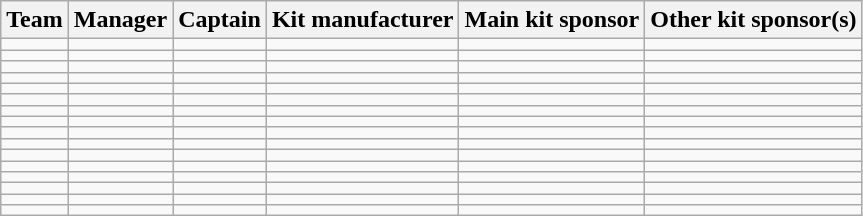<table class="wikitable sortable">
<tr>
<th>Team</th>
<th>Manager</th>
<th>Captain</th>
<th>Kit manufacturer</th>
<th>Main kit sponsor</th>
<th>Other kit sponsor(s)</th>
</tr>
<tr>
<td></td>
<td></td>
<td></td>
<td></td>
<td></td>
<td></td>
</tr>
<tr>
<td></td>
<td></td>
<td></td>
<td></td>
<td></td>
<td></td>
</tr>
<tr>
<td></td>
<td></td>
<td></td>
<td></td>
<td></td>
<td></td>
</tr>
<tr>
<td></td>
<td></td>
<td></td>
<td></td>
<td></td>
<td></td>
</tr>
<tr>
<td></td>
<td></td>
<td></td>
<td></td>
<td></td>
<td></td>
</tr>
<tr>
<td></td>
<td></td>
<td></td>
<td></td>
<td></td>
<td></td>
</tr>
<tr>
<td></td>
<td></td>
<td></td>
<td></td>
<td></td>
<td></td>
</tr>
<tr>
<td></td>
<td></td>
<td></td>
<td></td>
<td></td>
<td></td>
</tr>
<tr>
<td></td>
<td></td>
<td></td>
<td></td>
<td></td>
<td></td>
</tr>
<tr>
<td></td>
<td></td>
<td></td>
<td></td>
<td></td>
<td></td>
</tr>
<tr>
<td></td>
<td></td>
<td></td>
<td></td>
<td></td>
<td></td>
</tr>
<tr>
<td></td>
<td></td>
<td></td>
<td></td>
<td></td>
<td></td>
</tr>
<tr>
<td></td>
<td></td>
<td></td>
<td></td>
<td></td>
<td></td>
</tr>
<tr>
<td></td>
<td></td>
<td></td>
<td></td>
<td></td>
<td></td>
</tr>
<tr>
<td></td>
<td></td>
<td></td>
<td></td>
<td></td>
<td></td>
</tr>
<tr>
<td></td>
<td></td>
<td></td>
<td></td>
<td></td>
<td></td>
</tr>
</table>
